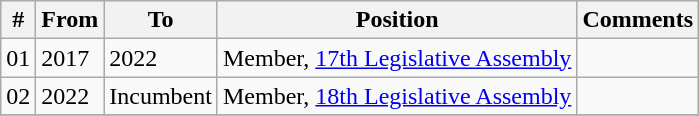<table class="wikitable sortable">
<tr>
<th>#</th>
<th>From</th>
<th>To</th>
<th>Position</th>
<th>Comments</th>
</tr>
<tr>
<td>01</td>
<td>2017</td>
<td>2022</td>
<td>Member, <a href='#'>17th Legislative Assembly</a></td>
<td></td>
</tr>
<tr>
<td>02</td>
<td>2022</td>
<td>Incumbent</td>
<td>Member, <a href='#'>18th Legislative Assembly</a></td>
<td></td>
</tr>
<tr>
</tr>
</table>
